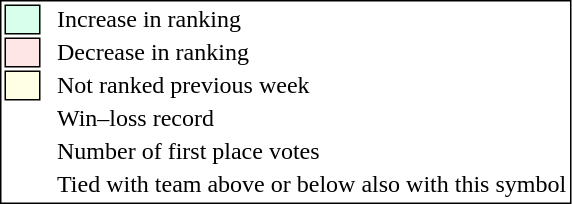<table style="border:1px solid black;">
<tr>
<td style="background:#D8FFEB; width:20px; border:1px solid black;"></td>
<td> </td>
<td>Increase in ranking</td>
</tr>
<tr>
<td style="background:#FFE6E6; width:20px; border:1px solid black;"></td>
<td> </td>
<td>Decrease in ranking</td>
</tr>
<tr>
<td style="background:#FFFFE6; width:20px; border:1px solid black;"></td>
<td> </td>
<td>Not ranked previous week</td>
</tr>
<tr>
<td></td>
<td> </td>
<td>Win–loss record</td>
</tr>
<tr>
<td></td>
<td> </td>
<td>Number of first place votes</td>
</tr>
<tr>
<td></td>
<td></td>
<td>Tied with team above or below also with this symbol</td>
</tr>
</table>
